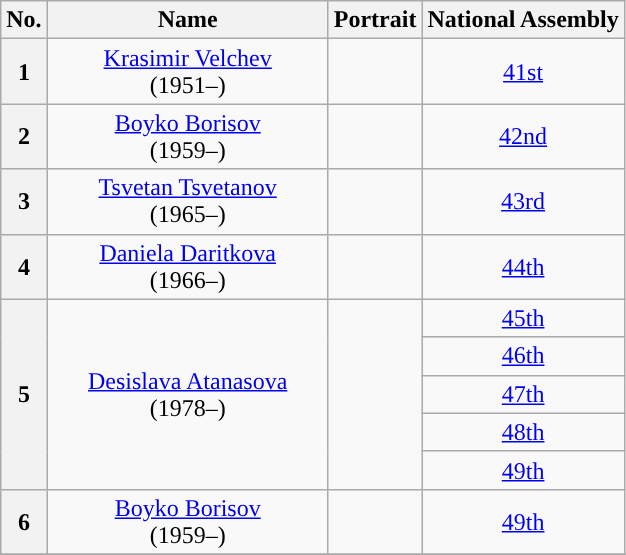<table class="wikitable" style="text-align:center">
<tr>
<th>No.</th>
<th width=180>Name<br></th>
<th>Portrait</th>
<th colspan=2>National Assembly</th>
</tr>
<tr>
<th style="background:">1</th>
<td><a href='#'>Krasimir Velchev</a><br>(1951–)</td>
<td></td>
<td><a href='#'>41st</a></td>
</tr>
<tr>
<th style="background:">2</th>
<td><a href='#'>Boyko Borisov</a><br>(1959–)</td>
<td></td>
<td><a href='#'>42nd</a></td>
</tr>
<tr>
<th style="background:">3</th>
<td><a href='#'>Tsvetan Tsvetanov</a><br>(1965–)</td>
<td></td>
<td><a href='#'>43rd</a></td>
</tr>
<tr>
<th style="background:">4</th>
<td><a href='#'>Daniela Daritkova</a><br>(1966–)</td>
<td></td>
<td><a href='#'>44th</a></td>
</tr>
<tr>
<th rowspan="5" style="background:">5</th>
<td rowspan="5"><a href='#'>Desislava Atanasova</a><br>(1978–)</td>
<td rowspan="5"></td>
<td><a href='#'>45th</a></td>
</tr>
<tr>
<td><a href='#'>46th</a></td>
</tr>
<tr>
<td><a href='#'>47th</a></td>
</tr>
<tr>
<td><a href='#'>48th</a></td>
</tr>
<tr>
<td><a href='#'>49th</a></td>
</tr>
<tr>
<th style="background:">6</th>
<td><a href='#'>Boyko Borisov</a><br>(1959–)</td>
<td></td>
<td><a href='#'>49th</a></td>
</tr>
<tr>
</tr>
</table>
